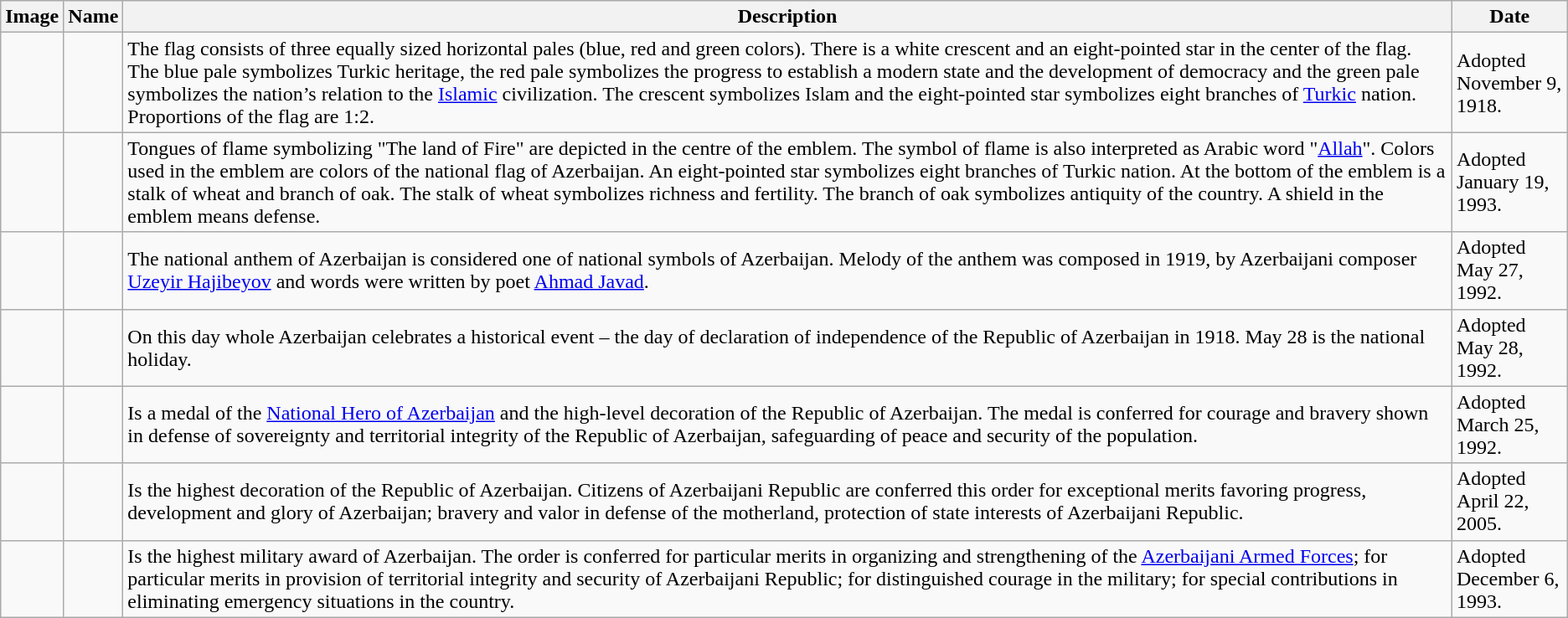<table class="wikitable">
<tr>
<th>Image</th>
<th>Name</th>
<th>Description</th>
<th>Date</th>
</tr>
<tr>
<td></td>
<td></td>
<td>The flag consists of three equally sized horizontal pales (blue, red and green colors). There is a white crescent and an eight-pointed star in the center of the flag. The blue pale symbolizes Turkic heritage, the red pale symbolizes the progress to establish a modern state and the development of democracy and the green pale symbolizes the nation’s relation to the <a href='#'>Islamic</a> civilization. The crescent symbolizes Islam and the eight-pointed star symbolizes eight branches of <a href='#'>Turkic</a> nation.<br>Proportions of the flag are 1:2.</td>
<td>Adopted<br>November 9, 1918.</td>
</tr>
<tr>
<td></td>
<td></td>
<td>Tongues of flame symbolizing "The land of Fire" are depicted in the centre of the emblem. The symbol of flame is also interpreted as Arabic word "<a href='#'>Allah</a>". Colors used in the emblem are colors of the national flag of Azerbaijan. An eight-pointed star symbolizes eight branches of Turkic nation. At the bottom of the emblem is a stalk of wheat and branch of oak. The stalk of wheat symbolizes richness and fertility. The branch of oak symbolizes antiquity of the country. A shield in the emblem means defense.</td>
<td>Adopted<br>January 19, 1993.</td>
</tr>
<tr>
<td></td>
<td></td>
<td>The national anthem of Azerbaijan is considered one of national symbols of Azerbaijan. Melody of the anthem was composed in 1919, by Azerbaijani composer <a href='#'>Uzeyir Hajibeyov</a> and words were written by poet <a href='#'>Ahmad Javad</a>.</td>
<td>Adopted<br>May 27, 1992.</td>
</tr>
<tr>
<td></td>
<td></td>
<td>On this day whole Azerbaijan celebrates a historical event – the day of declaration of independence of the Republic of Azerbaijan in 1918. May 28 is the national holiday.</td>
<td>Adopted<br>May 28, 1992.</td>
</tr>
<tr>
<td></td>
<td></td>
<td>Is a medal of the <a href='#'>National Hero of Azerbaijan</a> and the high-level decoration of the Republic of Azerbaijan. The medal is conferred for courage and bravery shown in defense of sovereignty and territorial integrity of the Republic of Azerbaijan, safeguarding of peace and security of the population.</td>
<td>Adopted<br>March 25, 1992.</td>
</tr>
<tr>
<td></td>
<td></td>
<td>Is the highest decoration of the Republic of Azerbaijan. Citizens of Azerbaijani Republic are conferred this order for exceptional merits favoring progress, development and glory of Azerbaijan; bravery and valor in defense of the motherland, protection of state interests of Azerbaijani Republic.</td>
<td>Adopted<br>April 22, 2005.</td>
</tr>
<tr>
<td></td>
<td></td>
<td>Is the highest military award of Azerbaijan. The order is conferred for particular merits in organizing and strengthening of the <a href='#'>Azerbaijani Armed Forces</a>; for particular merits in provision of territorial integrity and security of Azerbaijani Republic; for distinguished courage in the military; for special contributions in eliminating emergency situations in the country.</td>
<td>Adopted<br>December 6, 1993.</td>
</tr>
</table>
